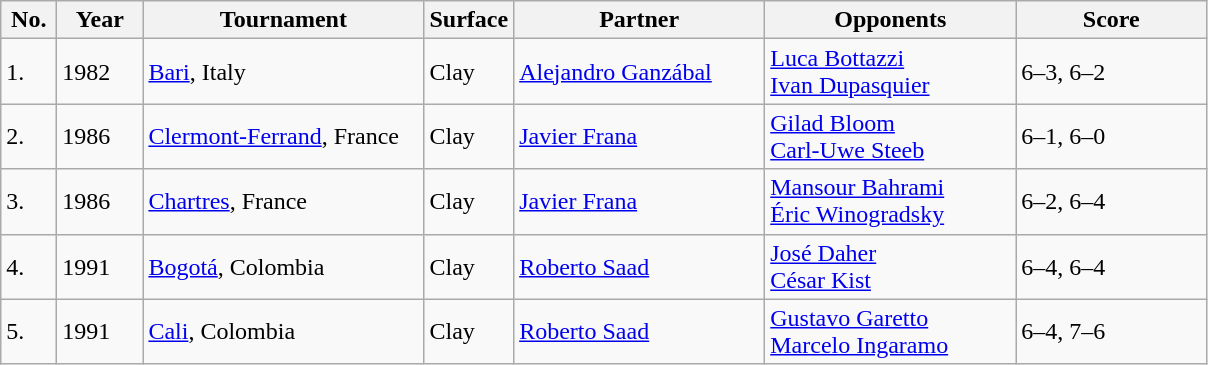<table class="sortable wikitable">
<tr>
<th width=30>No.</th>
<th width=50>Year</th>
<th width=180>Tournament</th>
<th width=50>Surface</th>
<th style="width:160px">Partner</th>
<th style="width:160px">Opponents</th>
<th style="width:120px" class="unsortable">Score</th>
</tr>
<tr>
<td>1.</td>
<td>1982</td>
<td><a href='#'>Bari</a>, Italy</td>
<td>Clay</td>
<td> <a href='#'>Alejandro Ganzábal</a></td>
<td> <a href='#'>Luca Bottazzi</a><br> <a href='#'>Ivan Dupasquier</a></td>
<td>6–3, 6–2</td>
</tr>
<tr>
<td>2.</td>
<td>1986</td>
<td><a href='#'>Clermont-Ferrand</a>, France</td>
<td>Clay</td>
<td> <a href='#'>Javier Frana</a></td>
<td> <a href='#'>Gilad Bloom</a><br> <a href='#'>Carl-Uwe Steeb</a></td>
<td>6–1, 6–0</td>
</tr>
<tr>
<td>3.</td>
<td>1986</td>
<td><a href='#'>Chartres</a>, France</td>
<td>Clay</td>
<td> <a href='#'>Javier Frana</a></td>
<td> <a href='#'>Mansour Bahrami</a><br> <a href='#'>Éric Winogradsky</a></td>
<td>6–2, 6–4</td>
</tr>
<tr>
<td>4.</td>
<td>1991</td>
<td><a href='#'>Bogotá</a>, Colombia</td>
<td>Clay</td>
<td> <a href='#'>Roberto Saad</a></td>
<td> <a href='#'>José Daher</a><br> <a href='#'>César Kist</a></td>
<td>6–4, 6–4</td>
</tr>
<tr>
<td>5.</td>
<td>1991</td>
<td><a href='#'>Cali</a>, Colombia</td>
<td>Clay</td>
<td> <a href='#'>Roberto Saad</a></td>
<td> <a href='#'>Gustavo Garetto</a><br> <a href='#'>Marcelo Ingaramo</a></td>
<td>6–4, 7–6</td>
</tr>
</table>
